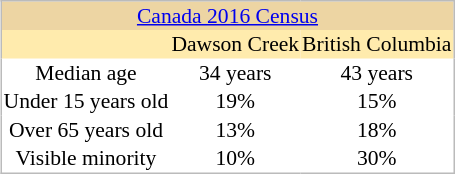<table cellpadding="1" border="0" style="float:right; margin:0 1em 1em 0; border:1px #bbb solid; border-collapse:collapse; font-size:90%;">
<tr style="text-align:center; background:#edd5a3;">
<td colspan="3"><a href='#'>Canada 2016 Census</a></td>
</tr>
<tr style="text-align:center;background-color:#ffebad;">
<td></td>
<td>Dawson Creek</td>
<td>British Columbia</td>
</tr>
<tr style="text-align:center;">
<td>Median age</td>
<td>34 years</td>
<td>43 years</td>
</tr>
<tr style="text-align:center;">
<td>Under 15 years old</td>
<td>19%</td>
<td>15%</td>
</tr>
<tr style="text-align:center;">
<td>Over 65 years old</td>
<td>13%</td>
<td>18%</td>
</tr>
<tr style="text-align:center;">
<td>Visible minority</td>
<td>10%</td>
<td>30%</td>
</tr>
</table>
